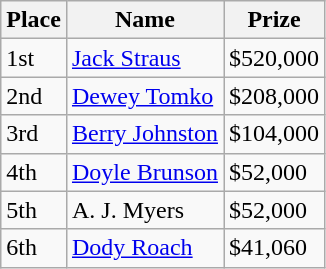<table class="wikitable">
<tr>
<th bgcolor="#FFEBAD">Place</th>
<th bgcolor="#FFEBAD">Name</th>
<th bgcolor="#FFEBAD">Prize</th>
</tr>
<tr>
<td>1st</td>
<td><a href='#'>Jack Straus</a></td>
<td>$520,000</td>
</tr>
<tr>
<td>2nd</td>
<td><a href='#'>Dewey Tomko</a></td>
<td>$208,000</td>
</tr>
<tr>
<td>3rd</td>
<td><a href='#'>Berry Johnston</a></td>
<td>$104,000</td>
</tr>
<tr>
<td>4th</td>
<td><a href='#'>Doyle Brunson</a></td>
<td>$52,000</td>
</tr>
<tr>
<td>5th</td>
<td>A. J. Myers</td>
<td>$52,000</td>
</tr>
<tr>
<td>6th</td>
<td><a href='#'>Dody Roach</a></td>
<td>$41,060</td>
</tr>
</table>
